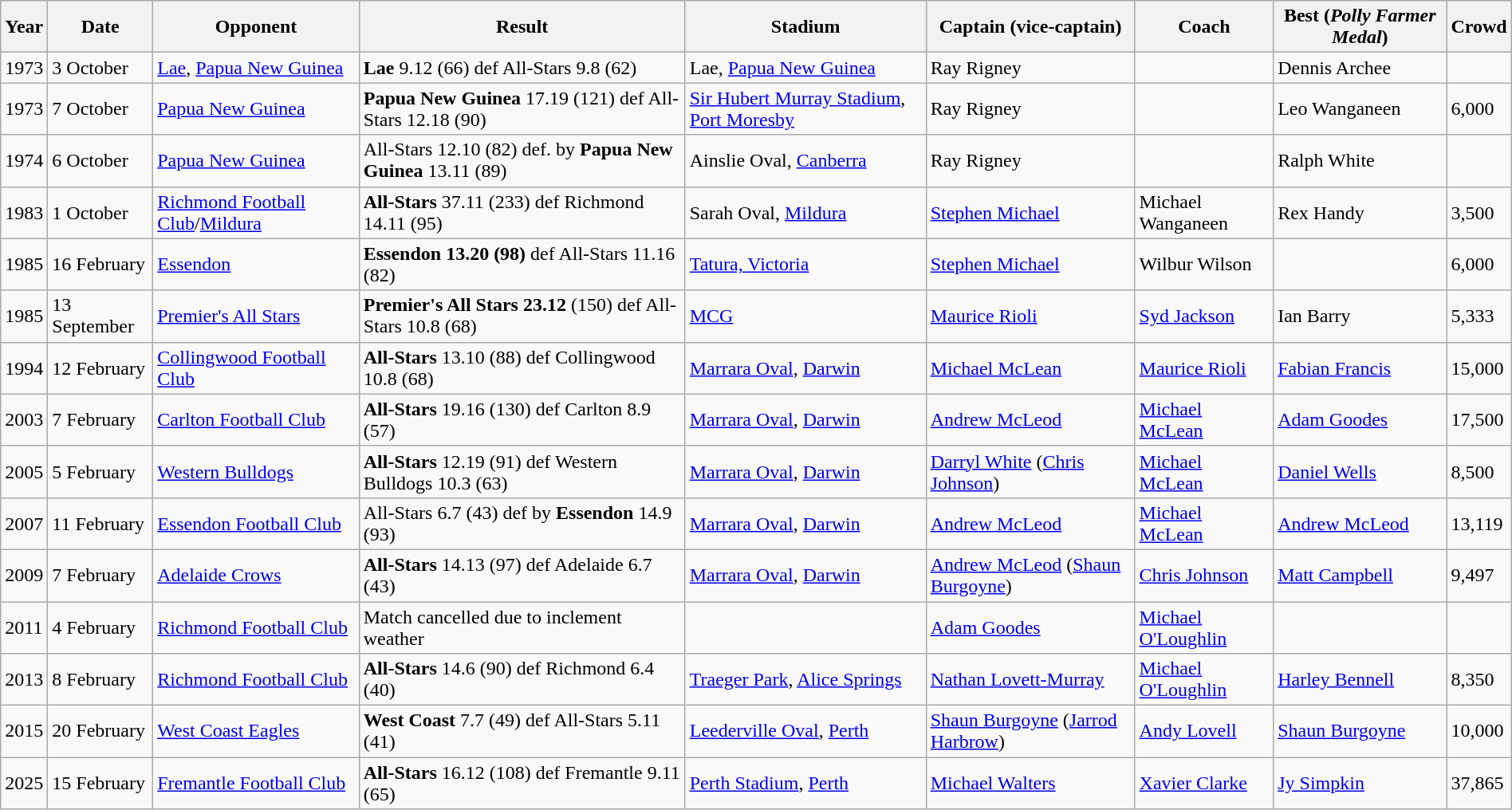<table class="wikitable sortable" style="width: 100%; margin: 0 auto 0 auto;">
<tr>
<th>Year</th>
<th>Date</th>
<th>Opponent</th>
<th>Result</th>
<th>Stadium</th>
<th>Captain (vice-captain)</th>
<th>Coach</th>
<th>Best (<em>Polly Farmer Medal</em>)</th>
<th>Crowd</th>
</tr>
<tr>
<td>1973</td>
<td>3 October</td>
<td><a href='#'>Lae</a>, <a href='#'>Papua New Guinea</a></td>
<td><strong>Lae</strong> 9.12 (66) def All-Stars 9.8 (62)</td>
<td>Lae, <a href='#'>Papua New Guinea</a></td>
<td>Ray Rigney</td>
<td></td>
<td>Dennis Archee</td>
<td></td>
</tr>
<tr>
<td>1973</td>
<td>7 October</td>
<td><a href='#'>Papua New Guinea</a></td>
<td><strong>Papua New Guinea</strong> 17.19 (121) def All-Stars 12.18 (90)</td>
<td><a href='#'>Sir Hubert Murray Stadium</a>, <a href='#'>Port Moresby</a></td>
<td>Ray Rigney</td>
<td></td>
<td>Leo Wanganeen</td>
<td>6,000</td>
</tr>
<tr>
<td>1974</td>
<td>6 October</td>
<td><a href='#'>Papua New Guinea</a></td>
<td>All-Stars 12.10 (82) def. by <strong>Papua New Guinea</strong> 13.11 (89)</td>
<td>Ainslie Oval, <a href='#'>Canberra</a></td>
<td>Ray Rigney</td>
<td></td>
<td>Ralph White</td>
<td></td>
</tr>
<tr>
<td>1983</td>
<td>1 October</td>
<td><a href='#'>Richmond Football Club</a>/<a href='#'>Mildura</a></td>
<td><strong>All-Stars</strong> 37.11 (233) def Richmond 14.11 (95)</td>
<td>Sarah Oval, <a href='#'>Mildura</a></td>
<td><a href='#'>Stephen Michael</a></td>
<td>Michael Wanganeen</td>
<td>Rex Handy</td>
<td>3,500</td>
</tr>
<tr>
<td>1985</td>
<td>16 February</td>
<td><a href='#'>Essendon</a></td>
<td><strong>Essendon 13.20 (98)</strong> def All-Stars 11.16 (82)</td>
<td><a href='#'>Tatura, Victoria</a></td>
<td><a href='#'>Stephen Michael</a></td>
<td>Wilbur Wilson</td>
<td></td>
<td>6,000</td>
</tr>
<tr>
<td>1985</td>
<td>13 September</td>
<td><a href='#'>Premier's All Stars</a></td>
<td><strong>Premier's All Stars 23.12</strong> (150) def All-Stars 10.8 (68)</td>
<td><a href='#'>MCG</a></td>
<td><a href='#'>Maurice Rioli</a></td>
<td><a href='#'>Syd Jackson</a></td>
<td>Ian Barry</td>
<td>5,333</td>
</tr>
<tr>
<td>1994</td>
<td>12 February</td>
<td><a href='#'>Collingwood Football Club</a></td>
<td><strong>All-Stars</strong> 13.10 (88) def Collingwood 10.8 (68)</td>
<td><a href='#'>Marrara Oval</a>, <a href='#'>Darwin</a></td>
<td><a href='#'>Michael McLean</a></td>
<td><a href='#'>Maurice Rioli</a></td>
<td><a href='#'>Fabian Francis</a></td>
<td>15,000</td>
</tr>
<tr>
<td>2003</td>
<td>7 February</td>
<td><a href='#'>Carlton Football Club</a></td>
<td><strong>All-Stars</strong> 19.16 (130) def Carlton 8.9 (57)</td>
<td><a href='#'>Marrara Oval</a>, <a href='#'>Darwin</a></td>
<td><a href='#'>Andrew McLeod</a></td>
<td><a href='#'>Michael McLean</a></td>
<td><a href='#'>Adam Goodes</a></td>
<td>17,500</td>
</tr>
<tr>
<td>2005</td>
<td>5 February</td>
<td><a href='#'>Western Bulldogs</a></td>
<td><strong>All-Stars</strong> 12.19 (91) def Western Bulldogs 10.3 (63)</td>
<td><a href='#'>Marrara Oval</a>, <a href='#'>Darwin</a></td>
<td><a href='#'>Darryl White</a> (<a href='#'>Chris Johnson</a>)</td>
<td><a href='#'>Michael McLean</a></td>
<td><a href='#'>Daniel Wells</a></td>
<td>8,500</td>
</tr>
<tr>
<td>2007</td>
<td>11 February</td>
<td><a href='#'>Essendon Football Club</a></td>
<td>All-Stars 6.7 (43) def by <strong>Essendon</strong> 14.9 (93)</td>
<td><a href='#'>Marrara Oval</a>, <a href='#'>Darwin</a></td>
<td><a href='#'>Andrew McLeod</a></td>
<td><a href='#'>Michael McLean</a></td>
<td><a href='#'>Andrew McLeod</a></td>
<td>13,119</td>
</tr>
<tr>
<td>2009</td>
<td>7 February</td>
<td><a href='#'>Adelaide Crows</a></td>
<td><strong>All-Stars</strong> 14.13 (97) def Adelaide 6.7 (43)</td>
<td><a href='#'>Marrara Oval</a>, <a href='#'>Darwin</a></td>
<td><a href='#'>Andrew McLeod</a> (<a href='#'>Shaun Burgoyne</a>)</td>
<td><a href='#'>Chris Johnson</a></td>
<td><a href='#'>Matt Campbell</a></td>
<td>9,497</td>
</tr>
<tr>
<td>2011</td>
<td>4 February</td>
<td><a href='#'>Richmond Football Club</a></td>
<td>Match cancelled due to inclement weather</td>
<td></td>
<td><a href='#'>Adam Goodes</a></td>
<td><a href='#'>Michael O'Loughlin</a></td>
<td></td>
<td></td>
</tr>
<tr>
<td>2013</td>
<td>8 February</td>
<td><a href='#'>Richmond Football Club</a></td>
<td><strong>All-Stars</strong> 14.6 (90) def Richmond 6.4 (40)</td>
<td><a href='#'>Traeger Park</a>, <a href='#'>Alice Springs</a></td>
<td><a href='#'>Nathan Lovett-Murray</a></td>
<td><a href='#'>Michael O'Loughlin</a></td>
<td><a href='#'>Harley Bennell</a></td>
<td>8,350</td>
</tr>
<tr>
<td>2015</td>
<td>20 February</td>
<td><a href='#'>West Coast Eagles</a></td>
<td><strong>West Coast</strong> 7.7 (49) def All-Stars 5.11 (41)</td>
<td><a href='#'>Leederville Oval</a>, <a href='#'>Perth</a></td>
<td><a href='#'>Shaun Burgoyne</a> (<a href='#'>Jarrod Harbrow</a>)</td>
<td><a href='#'>Andy Lovell</a></td>
<td><a href='#'>Shaun Burgoyne</a></td>
<td>10,000</td>
</tr>
<tr>
<td>2025</td>
<td>15 February</td>
<td><a href='#'>Fremantle Football Club</a></td>
<td><strong>All-Stars</strong> 16.12 (108) def Fremantle 9.11 (65)</td>
<td><a href='#'>Perth Stadium</a>, <a href='#'>Perth</a></td>
<td><a href='#'>Michael Walters</a></td>
<td><a href='#'>Xavier Clarke</a></td>
<td><a href='#'>Jy Simpkin</a></td>
<td>37,865</td>
</tr>
</table>
